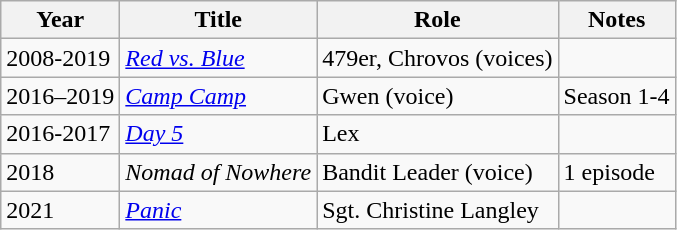<table class="wikitable sortable">
<tr>
<th>Year</th>
<th>Title</th>
<th>Role</th>
<th>Notes</th>
</tr>
<tr>
<td>2008-2019</td>
<td><em><a href='#'>Red vs. Blue</a></em></td>
<td>479er, Chrovos (voices)</td>
<td></td>
</tr>
<tr>
<td>2016–2019</td>
<td><em><a href='#'>Camp Camp</a></em></td>
<td>Gwen (voice)</td>
<td>Season 1-4</td>
</tr>
<tr>
<td>2016-2017</td>
<td><em><a href='#'>Day 5</a></em></td>
<td>Lex</td>
<td></td>
</tr>
<tr>
<td>2018</td>
<td><em>Nomad of Nowhere</em></td>
<td>Bandit Leader (voice)</td>
<td>1 episode</td>
</tr>
<tr>
<td>2021</td>
<td><em><a href='#'>Panic</a></em></td>
<td>Sgt. Christine Langley</td>
<td></td>
</tr>
</table>
